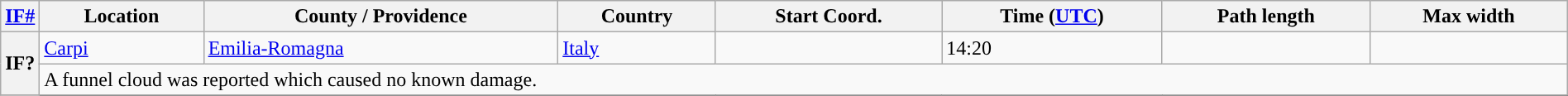<table class="wikitable sortable" style="width:100%;">
<tr>
<th scope="col" width="2%" align="center"><a href='#'>IF#</a></th>
<th scope="col" align="center" class="unsortable">Location</th>
<th scope="col" align="center" class="unsortable">County / Providence</th>
<th scope="col" align="center">Country</th>
<th scope="col" align="center">Start Coord.</th>
<th scope="col" align="center">Time (<a href='#'>UTC</a>)</th>
<th scope="col" align="center">Path length</th>
<th scope="col" align="center">Max width</th>
</tr>
<tr>
<th scope="row" rowspan="2" style="background-color:#">IF?</th>
<td><a href='#'>Carpi</a></td>
<td><a href='#'>Emilia-Romagna</a></td>
<td><a href='#'>Italy</a></td>
<td></td>
<td>14:20</td>
<td></td>
<td></td>
</tr>
<tr class="expand-child">
<td colspan="8" style=" border-bottom: 1px solid black;">A funnel cloud was reported which caused no known damage.</td>
</tr>
<tr>
</tr>
</table>
